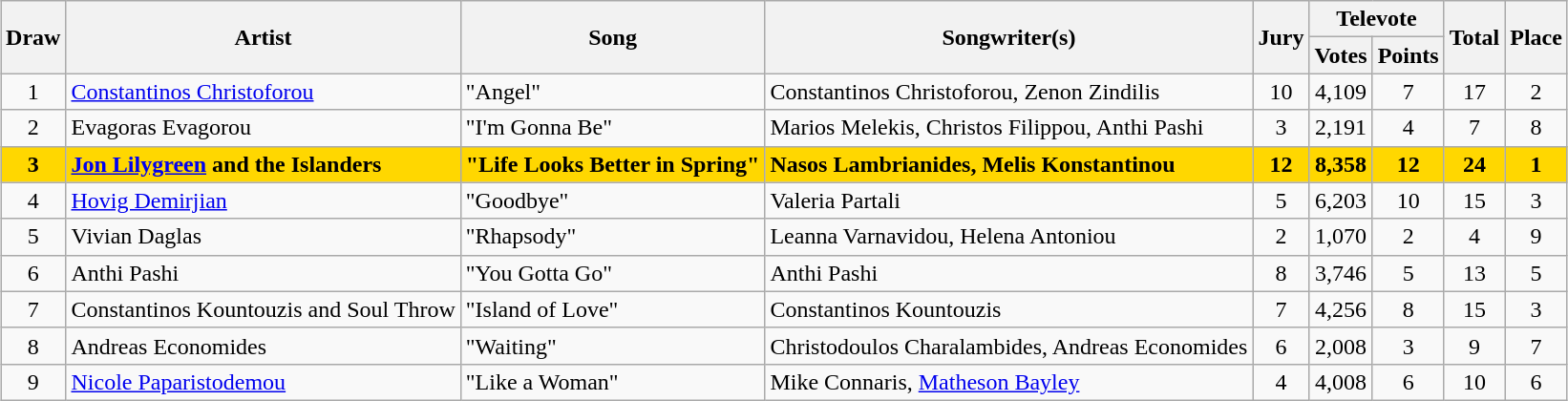<table class="wikitable sortable" style="text-align:center; margin-left: auto; margin-right: auto;">
<tr>
<th rowspan="2">Draw</th>
<th rowspan="2">Artist</th>
<th rowspan="2">Song</th>
<th rowspan="2">Songwriter(s)</th>
<th rowspan="2">Jury</th>
<th colspan="2">Televote</th>
<th rowspan="2">Total</th>
<th rowspan="2">Place</th>
</tr>
<tr>
<th>Votes</th>
<th>Points</th>
</tr>
<tr>
<td>1</td>
<td align="left"><a href='#'>Constantinos Christoforou</a></td>
<td align="left">"Angel"</td>
<td align="left">Constantinos Christoforou, Zenon Zindilis</td>
<td>10</td>
<td>4,109</td>
<td>7</td>
<td>17</td>
<td>2</td>
</tr>
<tr>
<td>2</td>
<td align="left">Evagoras Evagorou</td>
<td align="left">"I'm Gonna Be"</td>
<td align="left">Marios Melekis, Christos Filippou, Anthi Pashi</td>
<td>3</td>
<td>2,191</td>
<td>4</td>
<td>7</td>
<td>8</td>
</tr>
<tr style="background:gold; font-weight:bold;">
<td>3</td>
<td align="left"><a href='#'>Jon Lilygreen</a> and the Islanders</td>
<td align="left">"Life Looks Better in Spring"</td>
<td align="left">Nasos Lambrianides, Melis Konstantinou</td>
<td>12</td>
<td>8,358</td>
<td>12</td>
<td>24</td>
<td>1</td>
</tr>
<tr>
<td>4</td>
<td align="left"><a href='#'>Hovig Demirjian</a></td>
<td align="left">"Goodbye"</td>
<td align="left">Valeria Partali</td>
<td>5</td>
<td>6,203</td>
<td>10</td>
<td>15</td>
<td>3</td>
</tr>
<tr>
<td>5</td>
<td align="left">Vivian Daglas</td>
<td align="left">"Rhapsody"</td>
<td align="left">Leanna Varnavidou, Helena Antoniou</td>
<td>2</td>
<td>1,070</td>
<td>2</td>
<td>4</td>
<td>9</td>
</tr>
<tr>
<td>6</td>
<td align="left">Anthi Pashi</td>
<td align="left">"You Gotta Go"</td>
<td align="left">Anthi Pashi</td>
<td>8</td>
<td>3,746</td>
<td>5</td>
<td>13</td>
<td>5</td>
</tr>
<tr>
<td>7</td>
<td align="left">Constantinos Kountouzis and Soul Throw</td>
<td align="left">"Island of Love"</td>
<td align="left">Constantinos Kountouzis</td>
<td>7</td>
<td>4,256</td>
<td>8</td>
<td>15</td>
<td>3</td>
</tr>
<tr>
<td>8</td>
<td align="left">Andreas Economides</td>
<td align="left">"Waiting"</td>
<td align="left">Christodoulos Charalambides, Andreas Economides</td>
<td>6</td>
<td>2,008</td>
<td>3</td>
<td>9</td>
<td>7</td>
</tr>
<tr>
<td>9</td>
<td align="left"><a href='#'>Nicole Paparistodemou</a></td>
<td align="left">"Like a Woman"</td>
<td align="left">Mike Connaris, <a href='#'>Matheson Bayley</a></td>
<td>4</td>
<td>4,008</td>
<td>6</td>
<td>10</td>
<td>6</td>
</tr>
</table>
